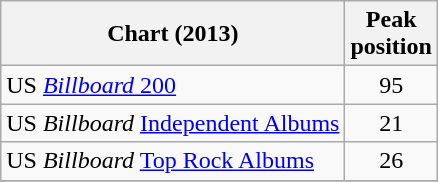<table class="wikitable sortable">
<tr>
<th>Chart (2013)</th>
<th>Peak<br>position</th>
</tr>
<tr>
<td>US <a href='#'><em>Billboard</em> 200</a></td>
<td align="center">95</td>
</tr>
<tr>
<td>US <em>Billboard</em> <a href='#'>Independent Albums</a></td>
<td align="center">21</td>
</tr>
<tr>
<td>US <em>Billboard</em> <a href='#'>Top Rock Albums</a></td>
<td align="center">26</td>
</tr>
<tr>
</tr>
</table>
